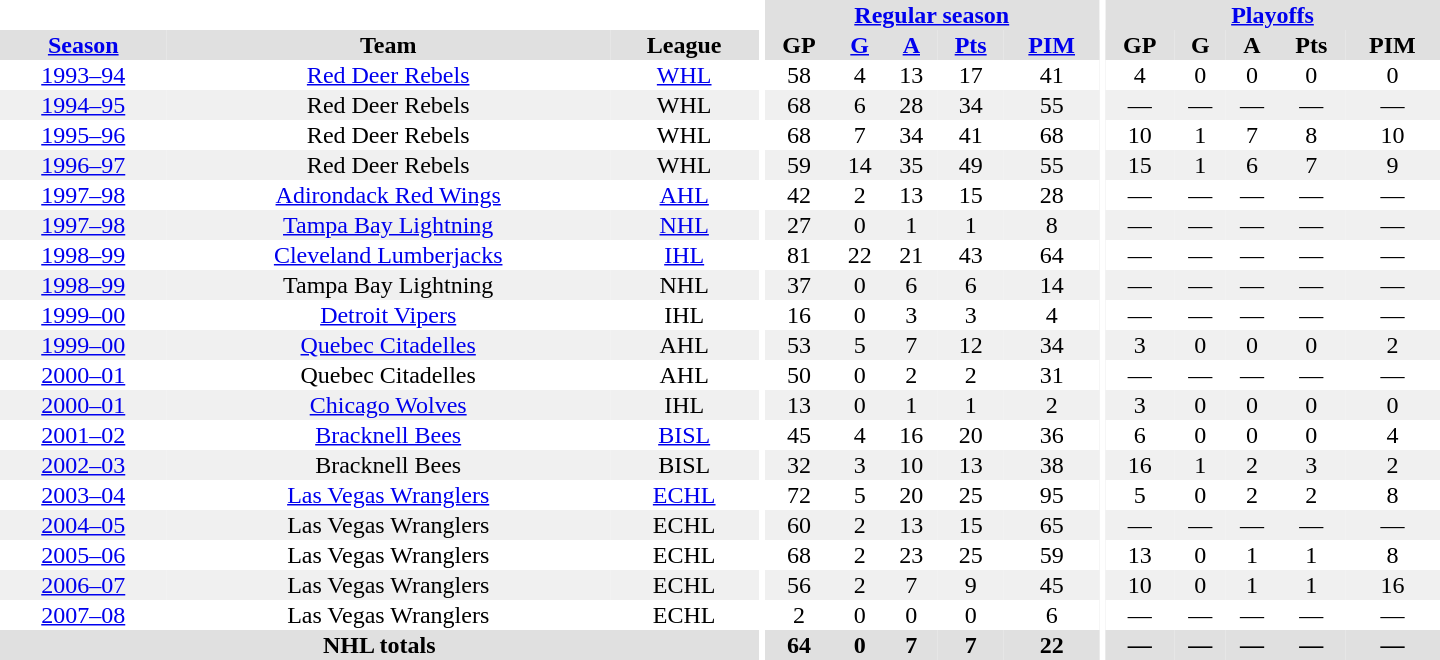<table border="0" cellpadding="1" cellspacing="0" style="text-align:center; width:60em">
<tr bgcolor="#e0e0e0">
<th colspan="3" bgcolor="#ffffff"></th>
<th rowspan="99" bgcolor="#ffffff"></th>
<th colspan="5"><a href='#'>Regular season</a></th>
<th rowspan="99" bgcolor="#ffffff"></th>
<th colspan="5"><a href='#'>Playoffs</a></th>
</tr>
<tr bgcolor="#e0e0e0">
<th><a href='#'>Season</a></th>
<th>Team</th>
<th>League</th>
<th>GP</th>
<th><a href='#'>G</a></th>
<th><a href='#'>A</a></th>
<th><a href='#'>Pts</a></th>
<th><a href='#'>PIM</a></th>
<th>GP</th>
<th>G</th>
<th>A</th>
<th>Pts</th>
<th>PIM</th>
</tr>
<tr>
<td><a href='#'>1993–94</a></td>
<td><a href='#'>Red Deer Rebels</a></td>
<td><a href='#'>WHL</a></td>
<td>58</td>
<td>4</td>
<td>13</td>
<td>17</td>
<td>41</td>
<td>4</td>
<td>0</td>
<td>0</td>
<td>0</td>
<td>0</td>
</tr>
<tr bgcolor="#f0f0f0">
<td><a href='#'>1994–95</a></td>
<td>Red Deer Rebels</td>
<td>WHL</td>
<td>68</td>
<td>6</td>
<td>28</td>
<td>34</td>
<td>55</td>
<td>—</td>
<td>—</td>
<td>—</td>
<td>—</td>
<td>—</td>
</tr>
<tr>
<td><a href='#'>1995–96</a></td>
<td>Red Deer Rebels</td>
<td>WHL</td>
<td>68</td>
<td>7</td>
<td>34</td>
<td>41</td>
<td>68</td>
<td>10</td>
<td>1</td>
<td>7</td>
<td>8</td>
<td>10</td>
</tr>
<tr bgcolor="#f0f0f0">
<td><a href='#'>1996–97</a></td>
<td>Red Deer Rebels</td>
<td>WHL</td>
<td>59</td>
<td>14</td>
<td>35</td>
<td>49</td>
<td>55</td>
<td>15</td>
<td>1</td>
<td>6</td>
<td>7</td>
<td>9</td>
</tr>
<tr>
<td><a href='#'>1997–98</a></td>
<td><a href='#'>Adirondack Red Wings</a></td>
<td><a href='#'>AHL</a></td>
<td>42</td>
<td>2</td>
<td>13</td>
<td>15</td>
<td>28</td>
<td>—</td>
<td>—</td>
<td>—</td>
<td>—</td>
<td>—</td>
</tr>
<tr bgcolor="#f0f0f0">
<td><a href='#'>1997–98</a></td>
<td><a href='#'>Tampa Bay Lightning</a></td>
<td><a href='#'>NHL</a></td>
<td>27</td>
<td>0</td>
<td>1</td>
<td>1</td>
<td>8</td>
<td>—</td>
<td>—</td>
<td>—</td>
<td>—</td>
<td>—</td>
</tr>
<tr>
<td><a href='#'>1998–99</a></td>
<td><a href='#'>Cleveland Lumberjacks</a></td>
<td><a href='#'>IHL</a></td>
<td>81</td>
<td>22</td>
<td>21</td>
<td>43</td>
<td>64</td>
<td>—</td>
<td>—</td>
<td>—</td>
<td>—</td>
<td>—</td>
</tr>
<tr bgcolor="#f0f0f0">
<td><a href='#'>1998–99</a></td>
<td>Tampa Bay Lightning</td>
<td>NHL</td>
<td>37</td>
<td>0</td>
<td>6</td>
<td>6</td>
<td>14</td>
<td>—</td>
<td>—</td>
<td>—</td>
<td>—</td>
<td>—</td>
</tr>
<tr>
<td><a href='#'>1999–00</a></td>
<td><a href='#'>Detroit Vipers</a></td>
<td>IHL</td>
<td>16</td>
<td>0</td>
<td>3</td>
<td>3</td>
<td>4</td>
<td>—</td>
<td>—</td>
<td>—</td>
<td>—</td>
<td>—</td>
</tr>
<tr bgcolor="#f0f0f0">
<td><a href='#'>1999–00</a></td>
<td><a href='#'>Quebec Citadelles</a></td>
<td>AHL</td>
<td>53</td>
<td>5</td>
<td>7</td>
<td>12</td>
<td>34</td>
<td>3</td>
<td>0</td>
<td>0</td>
<td>0</td>
<td>2</td>
</tr>
<tr>
<td><a href='#'>2000–01</a></td>
<td>Quebec Citadelles</td>
<td>AHL</td>
<td>50</td>
<td>0</td>
<td>2</td>
<td>2</td>
<td>31</td>
<td>—</td>
<td>—</td>
<td>—</td>
<td>—</td>
<td>—</td>
</tr>
<tr bgcolor="#f0f0f0">
<td><a href='#'>2000–01</a></td>
<td><a href='#'>Chicago Wolves</a></td>
<td>IHL</td>
<td>13</td>
<td>0</td>
<td>1</td>
<td>1</td>
<td>2</td>
<td>3</td>
<td>0</td>
<td>0</td>
<td>0</td>
<td>0</td>
</tr>
<tr>
<td><a href='#'>2001–02</a></td>
<td><a href='#'>Bracknell Bees</a></td>
<td><a href='#'>BISL</a></td>
<td>45</td>
<td>4</td>
<td>16</td>
<td>20</td>
<td>36</td>
<td>6</td>
<td>0</td>
<td>0</td>
<td>0</td>
<td>4</td>
</tr>
<tr bgcolor="#f0f0f0">
<td><a href='#'>2002–03</a></td>
<td>Bracknell Bees</td>
<td>BISL</td>
<td>32</td>
<td>3</td>
<td>10</td>
<td>13</td>
<td>38</td>
<td>16</td>
<td>1</td>
<td>2</td>
<td>3</td>
<td>2</td>
</tr>
<tr>
<td><a href='#'>2003–04</a></td>
<td><a href='#'>Las Vegas Wranglers</a></td>
<td><a href='#'>ECHL</a></td>
<td>72</td>
<td>5</td>
<td>20</td>
<td>25</td>
<td>95</td>
<td>5</td>
<td>0</td>
<td>2</td>
<td>2</td>
<td>8</td>
</tr>
<tr bgcolor="#f0f0f0">
<td><a href='#'>2004–05</a></td>
<td>Las Vegas Wranglers</td>
<td>ECHL</td>
<td>60</td>
<td>2</td>
<td>13</td>
<td>15</td>
<td>65</td>
<td>—</td>
<td>—</td>
<td>—</td>
<td>—</td>
<td>—</td>
</tr>
<tr>
<td><a href='#'>2005–06</a></td>
<td>Las Vegas Wranglers</td>
<td>ECHL</td>
<td>68</td>
<td>2</td>
<td>23</td>
<td>25</td>
<td>59</td>
<td>13</td>
<td>0</td>
<td>1</td>
<td>1</td>
<td>8</td>
</tr>
<tr bgcolor="#f0f0f0">
<td><a href='#'>2006–07</a></td>
<td>Las Vegas Wranglers</td>
<td>ECHL</td>
<td>56</td>
<td>2</td>
<td>7</td>
<td>9</td>
<td>45</td>
<td>10</td>
<td>0</td>
<td>1</td>
<td>1</td>
<td>16</td>
</tr>
<tr>
<td><a href='#'>2007–08</a></td>
<td>Las Vegas Wranglers</td>
<td>ECHL</td>
<td>2</td>
<td>0</td>
<td>0</td>
<td>0</td>
<td>6</td>
<td>—</td>
<td>—</td>
<td>—</td>
<td>—</td>
<td>—</td>
</tr>
<tr bgcolor="#e0e0e0">
<th colspan="3">NHL totals</th>
<th>64</th>
<th>0</th>
<th>7</th>
<th>7</th>
<th>22</th>
<th>—</th>
<th>—</th>
<th>—</th>
<th>—</th>
<th>—</th>
</tr>
</table>
